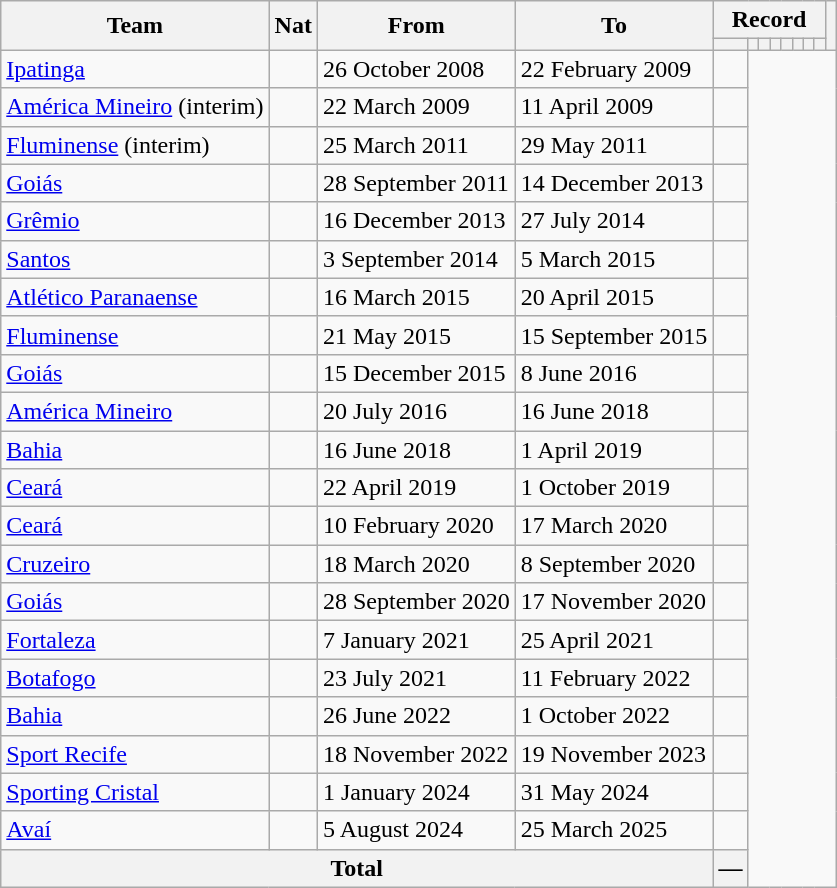<table class="wikitable" style="text-align: center">
<tr>
<th rowspan="2">Team</th>
<th rowspan="2">Nat</th>
<th rowspan="2">From</th>
<th rowspan="2">To</th>
<th colspan="8">Record</th>
<th rowspan=2></th>
</tr>
<tr>
<th></th>
<th></th>
<th></th>
<th></th>
<th></th>
<th></th>
<th></th>
<th></th>
</tr>
<tr>
<td align=left><a href='#'>Ipatinga</a></td>
<td></td>
<td align=left>26 October 2008</td>
<td align=left>22 February 2009<br></td>
<td></td>
</tr>
<tr>
<td align=left><a href='#'>América Mineiro</a> (interim)</td>
<td></td>
<td align=left>22 March 2009</td>
<td align=left>11 April 2009<br></td>
<td></td>
</tr>
<tr>
<td align=left><a href='#'>Fluminense</a> (interim)</td>
<td></td>
<td align=left>25 March 2011</td>
<td align=left>29 May 2011<br></td>
<td></td>
</tr>
<tr>
<td align=left><a href='#'>Goiás</a></td>
<td></td>
<td align=left>28 September 2011</td>
<td align=left>14 December 2013<br></td>
<td></td>
</tr>
<tr>
<td align=left><a href='#'>Grêmio</a></td>
<td></td>
<td align=left>16 December 2013</td>
<td align=left>27 July 2014<br></td>
<td></td>
</tr>
<tr>
<td align=left><a href='#'>Santos</a></td>
<td></td>
<td align=left>3 September 2014</td>
<td align=left>5 March 2015<br></td>
<td></td>
</tr>
<tr>
<td align=left><a href='#'>Atlético Paranaense</a></td>
<td></td>
<td align=left>16 March 2015</td>
<td align=left>20 April 2015<br></td>
<td></td>
</tr>
<tr>
<td align=left><a href='#'>Fluminense</a></td>
<td></td>
<td align=left>21 May 2015</td>
<td align=left>15 September 2015<br></td>
<td></td>
</tr>
<tr>
<td align=left><a href='#'>Goiás</a></td>
<td></td>
<td align=left>15 December 2015</td>
<td align=left>8 June 2016<br></td>
<td></td>
</tr>
<tr>
<td align=left><a href='#'>América Mineiro</a></td>
<td></td>
<td align=left>20 July 2016</td>
<td align=left>16 June 2018<br></td>
<td></td>
</tr>
<tr>
<td align=left><a href='#'>Bahia</a></td>
<td></td>
<td align=left>16 June 2018</td>
<td align=left>1 April 2019<br></td>
<td></td>
</tr>
<tr>
<td align=left><a href='#'>Ceará</a></td>
<td></td>
<td align=left>22 April 2019</td>
<td align=left>1 October 2019<br></td>
<td></td>
</tr>
<tr>
<td align=left><a href='#'>Ceará</a></td>
<td></td>
<td align=left>10 February 2020</td>
<td align=left>17 March 2020<br></td>
<td></td>
</tr>
<tr>
<td align=left><a href='#'>Cruzeiro</a></td>
<td></td>
<td align=left>18 March 2020</td>
<td align=left>8 September 2020<br></td>
<td></td>
</tr>
<tr>
<td align=left><a href='#'>Goiás</a></td>
<td></td>
<td align=left>28 September 2020</td>
<td align=left>17 November 2020<br></td>
<td></td>
</tr>
<tr>
<td align=left><a href='#'>Fortaleza</a></td>
<td></td>
<td align=left>7 January 2021</td>
<td align=left>25 April 2021<br></td>
<td></td>
</tr>
<tr>
<td align=left><a href='#'>Botafogo</a></td>
<td></td>
<td align=left>23 July 2021</td>
<td align=left>11 February 2022<br></td>
<td></td>
</tr>
<tr>
<td align=left><a href='#'>Bahia</a></td>
<td></td>
<td align=left>26 June 2022</td>
<td align=left>1 October 2022<br></td>
<td></td>
</tr>
<tr>
<td align=left><a href='#'>Sport Recife</a></td>
<td></td>
<td align=left>18 November 2022</td>
<td align=left>19 November 2023<br></td>
<td></td>
</tr>
<tr>
<td align=left><a href='#'>Sporting Cristal</a></td>
<td></td>
<td align=left>1 January 2024</td>
<td align=left>31 May 2024<br></td>
<td></td>
</tr>
<tr>
<td align=left><a href='#'>Avaí</a></td>
<td></td>
<td align=left>5 August 2024</td>
<td align=left>25 March 2025<br></td>
<td></td>
</tr>
<tr>
<th colspan="4">Total<br></th>
<th>―</th>
</tr>
</table>
